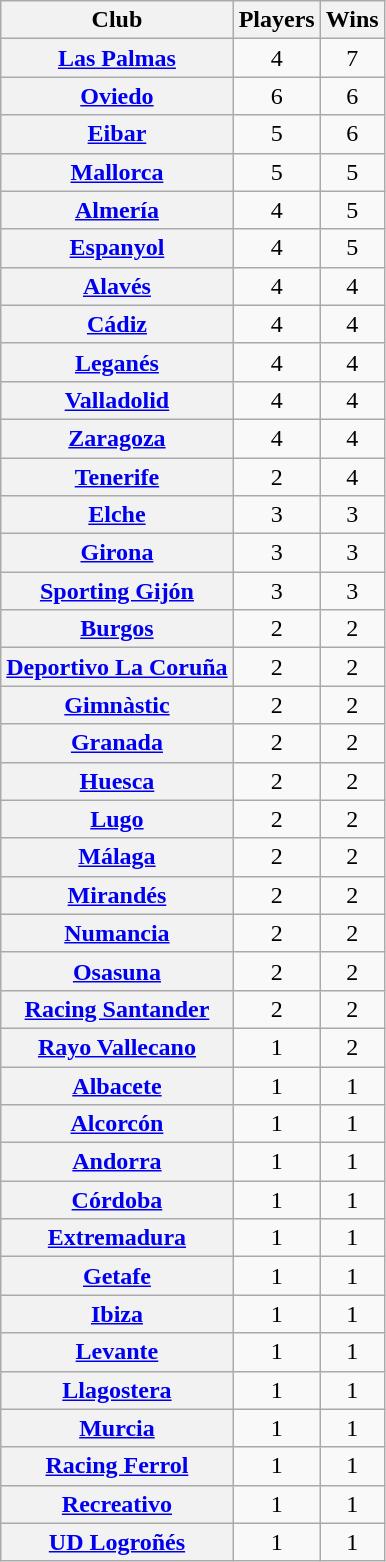<table class="wikitable sortable plainrowheaders" style=text-align:center>
<tr>
<th scope=col>Club</th>
<th scope=col>Players</th>
<th scope=col>Wins</th>
</tr>
<tr>
<th scope=row><a href='#'>Las Palmas</a></th>
<td>4</td>
<td>7</td>
</tr>
<tr>
<th scope=row><a href='#'>Oviedo</a></th>
<td>6</td>
<td>6</td>
</tr>
<tr>
<th scope=row><a href='#'>Eibar</a></th>
<td>5</td>
<td>6</td>
</tr>
<tr>
<th scope=row><a href='#'>Mallorca</a></th>
<td>5</td>
<td>5</td>
</tr>
<tr>
<th scope=row><a href='#'>Almería</a></th>
<td>4</td>
<td>5</td>
</tr>
<tr>
<th scope=row><a href='#'>Espanyol</a></th>
<td>4</td>
<td>5</td>
</tr>
<tr>
<th scope=row><a href='#'>Alavés</a></th>
<td>4</td>
<td>4</td>
</tr>
<tr>
<th scope=row><a href='#'>Cádiz</a></th>
<td>4</td>
<td>4</td>
</tr>
<tr>
<th scope=row><a href='#'>Leganés</a></th>
<td>4</td>
<td>4</td>
</tr>
<tr>
<th scope=row><a href='#'>Valladolid</a></th>
<td>4</td>
<td>4</td>
</tr>
<tr>
<th scope=row><a href='#'>Zaragoza</a></th>
<td>4</td>
<td>4</td>
</tr>
<tr>
<th scope=row><a href='#'>Tenerife</a></th>
<td>2</td>
<td>4</td>
</tr>
<tr>
<th scope=row><a href='#'>Elche</a></th>
<td>3</td>
<td>3</td>
</tr>
<tr>
<th scope=row><a href='#'>Girona</a></th>
<td>3</td>
<td>3</td>
</tr>
<tr>
<th scope=row><a href='#'>Sporting Gijón</a></th>
<td>3</td>
<td>3</td>
</tr>
<tr>
<th scope=row><a href='#'>Burgos</a></th>
<td>2</td>
<td>2</td>
</tr>
<tr>
<th scope=row><a href='#'>Deportivo La Coruña</a></th>
<td>2</td>
<td>2</td>
</tr>
<tr>
<th scope=row><a href='#'>Gimnàstic</a></th>
<td>2</td>
<td>2</td>
</tr>
<tr>
<th scope=row><a href='#'>Granada</a></th>
<td>2</td>
<td>2</td>
</tr>
<tr>
<th scope=row><a href='#'>Huesca</a></th>
<td>2</td>
<td>2</td>
</tr>
<tr>
<th scope=row><a href='#'>Lugo</a></th>
<td>2</td>
<td>2</td>
</tr>
<tr>
<th scope=row><a href='#'>Málaga</a></th>
<td>2</td>
<td>2</td>
</tr>
<tr>
<th scope=row><a href='#'>Mirandés</a></th>
<td>2</td>
<td>2</td>
</tr>
<tr>
<th scope=row><a href='#'>Numancia</a></th>
<td>2</td>
<td>2</td>
</tr>
<tr>
<th scope=row><a href='#'>Osasuna</a></th>
<td>2</td>
<td>2</td>
</tr>
<tr>
<th scope=row><a href='#'>Racing Santander</a></th>
<td>2</td>
<td>2</td>
</tr>
<tr>
<th scope=row><a href='#'>Rayo Vallecano</a></th>
<td>1</td>
<td>2</td>
</tr>
<tr>
<th scope=row><a href='#'>Albacete</a></th>
<td>1</td>
<td>1</td>
</tr>
<tr>
<th scope=row><a href='#'>Alcorcón</a></th>
<td>1</td>
<td>1</td>
</tr>
<tr>
<th scope=row><a href='#'>Andorra</a></th>
<td>1</td>
<td>1</td>
</tr>
<tr>
<th scope=row><a href='#'>Córdoba</a></th>
<td>1</td>
<td>1</td>
</tr>
<tr>
<th scope=row><a href='#'>Extremadura</a></th>
<td>1</td>
<td>1</td>
</tr>
<tr>
<th scope=row><a href='#'>Getafe</a></th>
<td>1</td>
<td>1</td>
</tr>
<tr>
<th scope=row><a href='#'>Ibiza</a></th>
<td>1</td>
<td>1</td>
</tr>
<tr>
<th scope=row><a href='#'>Levante</a></th>
<td>1</td>
<td>1</td>
</tr>
<tr>
<th scope=row><a href='#'>Llagostera</a></th>
<td>1</td>
<td>1</td>
</tr>
<tr>
<th scope=row><a href='#'>Murcia</a></th>
<td>1</td>
<td>1</td>
</tr>
<tr>
<th scope=row><a href='#'>Racing Ferrol</a></th>
<td>1</td>
<td>1</td>
</tr>
<tr>
<th scope=row><a href='#'>Recreativo</a></th>
<td>1</td>
<td>1</td>
</tr>
<tr>
<th scope=row><a href='#'>UD Logroñés</a></th>
<td>1</td>
<td>1</td>
</tr>
</table>
